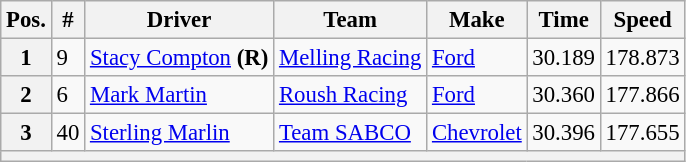<table class="wikitable" style="font-size:95%">
<tr>
<th>Pos.</th>
<th>#</th>
<th>Driver</th>
<th>Team</th>
<th>Make</th>
<th>Time</th>
<th>Speed</th>
</tr>
<tr>
<th>1</th>
<td>9</td>
<td><a href='#'>Stacy Compton</a> <strong>(R)</strong></td>
<td><a href='#'>Melling Racing</a></td>
<td><a href='#'>Ford</a></td>
<td>30.189</td>
<td>178.873</td>
</tr>
<tr>
<th>2</th>
<td>6</td>
<td><a href='#'>Mark Martin</a></td>
<td><a href='#'>Roush Racing</a></td>
<td><a href='#'>Ford</a></td>
<td>30.360</td>
<td>177.866</td>
</tr>
<tr>
<th>3</th>
<td>40</td>
<td><a href='#'>Sterling Marlin</a></td>
<td><a href='#'>Team SABCO</a></td>
<td><a href='#'>Chevrolet</a></td>
<td>30.396</td>
<td>177.655</td>
</tr>
<tr>
<th colspan="7"></th>
</tr>
</table>
